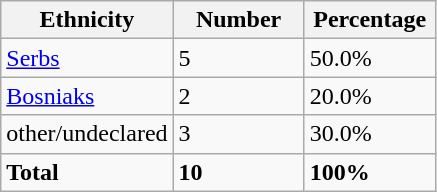<table class="wikitable">
<tr>
<th width="100px">Ethnicity</th>
<th width="80px">Number</th>
<th width="80px">Percentage</th>
</tr>
<tr>
<td><a href='#'>Serbs</a></td>
<td>5</td>
<td>50.0%</td>
</tr>
<tr>
<td><a href='#'>Bosniaks</a></td>
<td>2</td>
<td>20.0%</td>
</tr>
<tr>
<td>other/undeclared</td>
<td>3</td>
<td>30.0%</td>
</tr>
<tr>
<td><strong>Total</strong></td>
<td><strong>10</strong></td>
<td><strong>100%</strong></td>
</tr>
</table>
